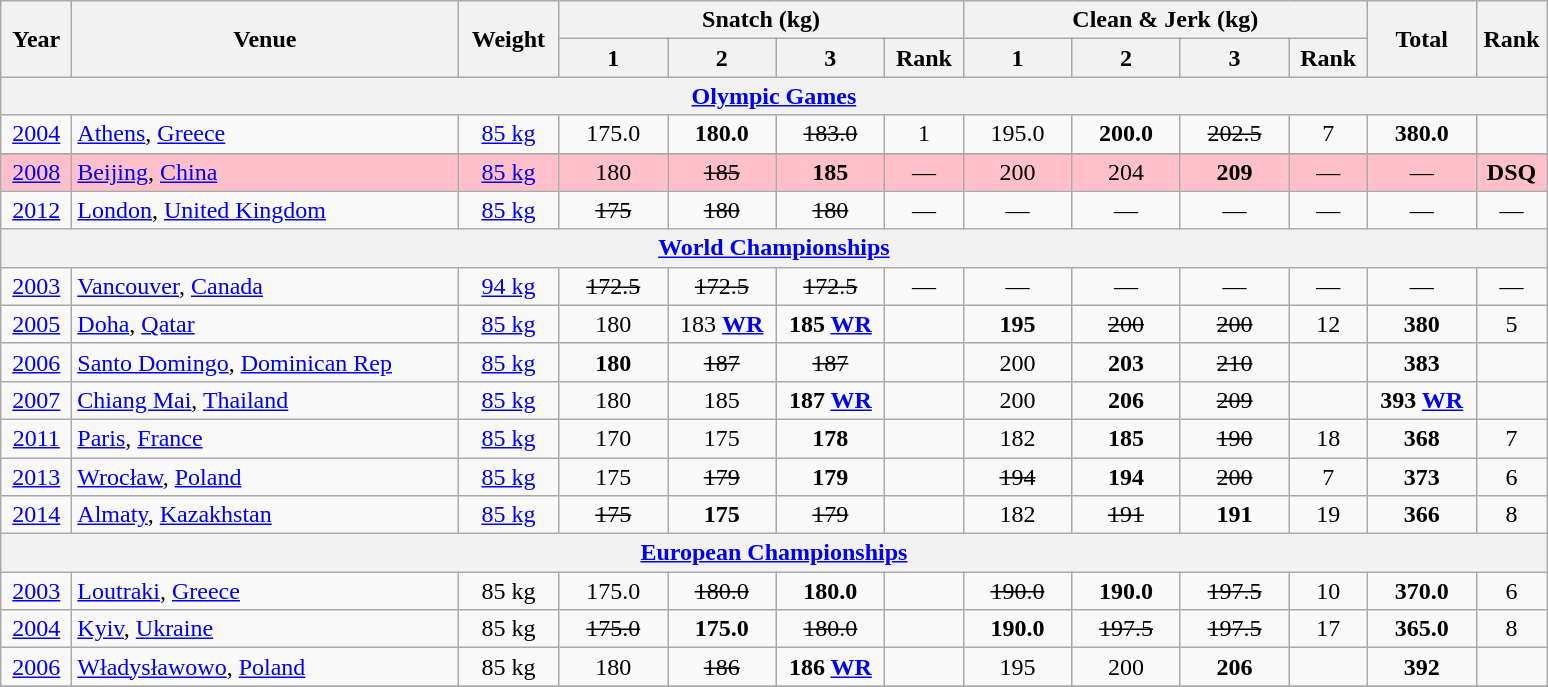<table class="wikitable" style="text-align:center;">
<tr>
<th rowspan=2 width=40>Year</th>
<th rowspan=2 width=250>Venue</th>
<th rowspan=2 width=60>Weight</th>
<th colspan=4>Snatch (kg)</th>
<th colspan=4>Clean & Jerk (kg)</th>
<th rowspan=2 width=65>Total</th>
<th rowspan=2 width=40>Rank</th>
</tr>
<tr>
<th width=65>1</th>
<th width=65>2</th>
<th width=65>3</th>
<th width=45>Rank</th>
<th width=65>1</th>
<th width=65>2</th>
<th width=65>3</th>
<th width=45>Rank</th>
</tr>
<tr>
<th colspan=13><a href='#'>Olympic Games</a></th>
</tr>
<tr>
<td><a href='#'>2004</a></td>
<td align=left> <a href='#'>Athens</a>, <a href='#'>Greece</a></td>
<td><a href='#'>85 kg</a></td>
<td>175.0</td>
<td><strong>180.0</strong></td>
<td><s>183.0</s></td>
<td>1</td>
<td>195.0</td>
<td><strong>200.0</strong></td>
<td><s>202.5</s></td>
<td>7</td>
<td><strong>380.0</strong></td>
<td></td>
</tr>
<tr>
</tr>
<tr bgcolor=pink>
<td><a href='#'>2008</a></td>
<td align=left> <a href='#'>Beijing</a>, <a href='#'>China</a></td>
<td><a href='#'>85 kg</a></td>
<td>180</td>
<td><s>185</s></td>
<td><strong>185</strong></td>
<td>—</td>
<td>200</td>
<td>204</td>
<td><strong>209</strong></td>
<td>—</td>
<td>—</td>
<td><strong>DSQ</strong></td>
</tr>
<tr>
<td><a href='#'>2012</a></td>
<td align=left> <a href='#'>London</a>, <a href='#'>United Kingdom</a></td>
<td><a href='#'>85 kg</a></td>
<td><s>175</s></td>
<td><s>180</s></td>
<td><s>180</s></td>
<td>—</td>
<td>—</td>
<td>—</td>
<td>—</td>
<td>—</td>
<td>—</td>
<td>—</td>
</tr>
<tr>
<th colspan=13><a href='#'>World Championships</a></th>
</tr>
<tr>
<td><a href='#'>2003</a></td>
<td align=left> <a href='#'>Vancouver</a>, <a href='#'>Canada</a></td>
<td><a href='#'>94 kg</a></td>
<td><s>172.5</s></td>
<td><s>172.5</s></td>
<td><s>172.5</s></td>
<td>—</td>
<td>—</td>
<td>—</td>
<td>—</td>
<td>—</td>
<td>—</td>
<td>—</td>
</tr>
<tr>
<td><a href='#'>2005</a></td>
<td align=left> <a href='#'>Doha</a>, <a href='#'>Qatar</a></td>
<td><a href='#'>85 kg</a></td>
<td>180</td>
<td>183 <strong><a href='#'>WR</a></strong></td>
<td><strong>185 <a href='#'>WR</a></strong></td>
<td></td>
<td><strong>195</strong></td>
<td><s>200</s></td>
<td><s>200</s></td>
<td>12</td>
<td><strong>380</strong></td>
<td>5</td>
</tr>
<tr>
<td><a href='#'>2006</a></td>
<td align=left> <a href='#'>Santo Domingo</a>, <a href='#'>Dominican Rep</a></td>
<td><a href='#'>85 kg</a></td>
<td><strong>180</strong></td>
<td><s>187</s></td>
<td><s>187</s></td>
<td></td>
<td>200</td>
<td><strong>203</strong></td>
<td><s>210</s></td>
<td></td>
<td><strong>383</strong></td>
<td></td>
</tr>
<tr>
<td><a href='#'>2007</a></td>
<td align=left> <a href='#'>Chiang Mai</a>, <a href='#'>Thailand</a></td>
<td><a href='#'>85 kg</a></td>
<td>180</td>
<td>185</td>
<td><strong>187 <a href='#'>WR</a></strong></td>
<td></td>
<td>200</td>
<td><strong>206</strong></td>
<td><s>209</s></td>
<td></td>
<td><strong>393 <a href='#'>WR</a></strong></td>
<td></td>
</tr>
<tr>
<td><a href='#'>2011</a></td>
<td align=left> <a href='#'>Paris</a>, <a href='#'>France</a></td>
<td><a href='#'>85 kg</a></td>
<td>170</td>
<td>175</td>
<td><strong>178</strong></td>
<td></td>
<td>182</td>
<td><strong>185</strong></td>
<td><s>190</s></td>
<td>18</td>
<td><strong>368</strong></td>
<td>7</td>
</tr>
<tr>
<td><a href='#'>2013</a></td>
<td align=left> <a href='#'>Wrocław</a>, <a href='#'>Poland</a></td>
<td><a href='#'>85 kg</a></td>
<td>175</td>
<td><s>179</s></td>
<td><strong>179</strong></td>
<td></td>
<td><s>194</s></td>
<td><strong>194</strong></td>
<td><s>200</s></td>
<td>7</td>
<td><strong>373</strong></td>
<td>6</td>
</tr>
<tr>
<td><a href='#'>2014</a></td>
<td align=left> <a href='#'>Almaty</a>, <a href='#'>Kazakhstan</a></td>
<td><a href='#'>85 kg</a></td>
<td><s>175</s></td>
<td><strong>175</strong></td>
<td><s>179</s></td>
<td></td>
<td>182</td>
<td><s>191</s></td>
<td><strong>191</strong></td>
<td>19</td>
<td><strong>366</strong></td>
<td>8</td>
</tr>
<tr>
<th colspan=13><a href='#'>European Championships</a></th>
</tr>
<tr>
<td><a href='#'>2003</a></td>
<td align=left> <a href='#'>Loutraki</a>, <a href='#'>Greece</a></td>
<td>85 kg</td>
<td>175.0</td>
<td><s>180.0</s></td>
<td><strong>180.0</strong></td>
<td></td>
<td><s>190.0</s></td>
<td><strong>190.0</strong></td>
<td><s>197.5</s></td>
<td>10</td>
<td><strong>370.0</strong></td>
<td>6</td>
</tr>
<tr>
<td><a href='#'>2004</a></td>
<td align=left> <a href='#'>Kyiv</a>, <a href='#'>Ukraine</a></td>
<td>85 kg</td>
<td><s>175.0</s></td>
<td><strong>175.0</strong></td>
<td><s>180.0</s></td>
<td></td>
<td><strong>190.0</strong></td>
<td><s>197.5</s></td>
<td><s>197.5</s></td>
<td>17</td>
<td><strong>365.0</strong></td>
<td>8</td>
</tr>
<tr>
<td><a href='#'>2006</a></td>
<td align=left> <a href='#'>Władysławowo</a>, <a href='#'>Poland</a></td>
<td>85 kg</td>
<td>180</td>
<td><s>186</s></td>
<td><strong>186 <a href='#'>WR</a></strong></td>
<td></td>
<td>195</td>
<td>200</td>
<td><strong>206</strong></td>
<td></td>
<td><strong>392</strong></td>
<td></td>
</tr>
<tr>
</tr>
</table>
